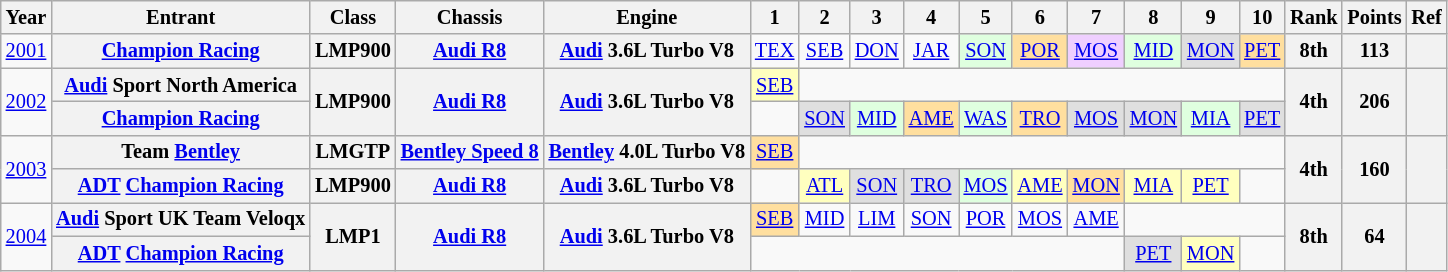<table class="wikitable" style="text-align:center; font-size:85%">
<tr>
<th>Year</th>
<th>Entrant</th>
<th>Class</th>
<th>Chassis</th>
<th>Engine</th>
<th>1</th>
<th>2</th>
<th>3</th>
<th>4</th>
<th>5</th>
<th>6</th>
<th>7</th>
<th>8</th>
<th>9</th>
<th>10</th>
<th>Rank</th>
<th>Points</th>
<th>Ref</th>
</tr>
<tr>
<td><a href='#'>2001</a></td>
<th nowrap><a href='#'>Champion Racing</a></th>
<th>LMP900</th>
<th nowrap><a href='#'>Audi R8</a></th>
<th nowrap><a href='#'>Audi</a> 3.6L Turbo V8</th>
<td><a href='#'>TEX</a></td>
<td><a href='#'>SEB</a></td>
<td><a href='#'>DON</a></td>
<td><a href='#'>JAR</a></td>
<td style="background:#DFFFDF;"><a href='#'>SON</a><br></td>
<td style="background:#FFDF9F;"><a href='#'>POR</a><br></td>
<td style="background:#EFCFFF;"><a href='#'>MOS</a><br></td>
<td style="background:#DFFFDF;"><a href='#'>MID</a><br></td>
<td style="background:#DFDFDF;"><a href='#'>MON</a><br></td>
<td style="background:#FFDF9F;"><a href='#'>PET</a><br></td>
<th>8th</th>
<th>113</th>
<th></th>
</tr>
<tr>
<td rowspan=2><a href='#'>2002</a></td>
<th nowrap><a href='#'>Audi</a> Sport North America</th>
<th rowspan=2>LMP900</th>
<th rowspan=2 nowrap><a href='#'>Audi R8</a></th>
<th rowspan=2 nowrap><a href='#'>Audi</a> 3.6L Turbo V8</th>
<td style="background:#FFFFBF;"><a href='#'>SEB</a><br></td>
<td colspan=9></td>
<th rowspan=2>4th</th>
<th rowspan=2>206</th>
<th rowspan=2></th>
</tr>
<tr>
<th nowrap><a href='#'>Champion Racing</a></th>
<td></td>
<td style="background:#DFDFDF;"><a href='#'>SON</a><br></td>
<td style="background:#DFFFDF;"><a href='#'>MID</a><br></td>
<td style="background:#FFDF9F;"><a href='#'>AME</a><br></td>
<td style="background:#DFFFDF;"><a href='#'>WAS</a><br></td>
<td style="background:#FFDF9F;"><a href='#'>TRO</a><br></td>
<td style="background:#DFDFDF;"><a href='#'>MOS</a><br></td>
<td style="background:#DFDFDF;"><a href='#'>MON</a><br></td>
<td style="background:#DFFFDF;"><a href='#'>MIA</a><br></td>
<td style="background:#DFDFDF;"><a href='#'>PET</a><br></td>
</tr>
<tr>
<td rowspan=2><a href='#'>2003</a></td>
<th nowrap>Team <a href='#'>Bentley</a></th>
<th>LMGTP</th>
<th nowrap><a href='#'>Bentley Speed 8</a></th>
<th nowrap><a href='#'>Bentley</a> 4.0L Turbo V8</th>
<td style="background:#FFDF9F;"><a href='#'>SEB</a><br></td>
<td colspan=9></td>
<th rowspan=2>4th</th>
<th rowspan=2>160</th>
<th rowspan=2></th>
</tr>
<tr>
<th nowrap><a href='#'>ADT</a> <a href='#'>Champion Racing</a></th>
<th>LMP900</th>
<th nowrap><a href='#'>Audi R8</a></th>
<th nowrap><a href='#'>Audi</a> 3.6L Turbo V8</th>
<td></td>
<td style="background:#FFFFBF;"><a href='#'>ATL</a><br></td>
<td style="background:#DFDFDF;"><a href='#'>SON</a><br></td>
<td style="background:#DFDFDF;"><a href='#'>TRO</a><br></td>
<td style="background:#DFFFDF;"><a href='#'>MOS</a><br></td>
<td style="background:#FFFFBF;"><a href='#'>AME</a><br></td>
<td style="background:#FFDF9F;"><a href='#'>MON</a><br></td>
<td style="background:#FFFFBF;"><a href='#'>MIA</a><br></td>
<td style="background:#FFFFBF;"><a href='#'>PET</a><br></td>
<td></td>
</tr>
<tr>
<td rowspan=2><a href='#'>2004</a></td>
<th nowrap><a href='#'>Audi</a> Sport UK Team Veloqx</th>
<th rowspan=2>LMP1</th>
<th rowspan=2 nowrap><a href='#'>Audi R8</a></th>
<th rowspan=2 nowrap><a href='#'>Audi</a> 3.6L Turbo V8</th>
<td style="background:#FFDF9F;"><a href='#'>SEB</a><br></td>
<td><a href='#'>MID</a></td>
<td><a href='#'>LIM</a></td>
<td><a href='#'>SON</a></td>
<td><a href='#'>POR</a></td>
<td><a href='#'>MOS</a></td>
<td><a href='#'>AME</a></td>
<td colspan=3></td>
<th rowspan=2>8th</th>
<th rowspan=2>64</th>
<th rowspan=2></th>
</tr>
<tr>
<th nowrap><a href='#'>ADT</a> <a href='#'>Champion Racing</a></th>
<td colspan=7></td>
<td style="background:#DFDFDF;"><a href='#'>PET</a><br></td>
<td style="background:#FFFFBF;"><a href='#'>MON</a><br></td>
<td></td>
</tr>
</table>
